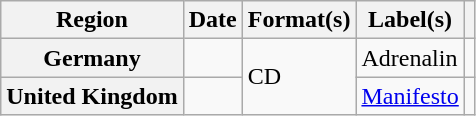<table class="wikitable plainrowheaders">
<tr>
<th scope="col">Region</th>
<th scope="col">Date</th>
<th scope="col">Format(s)</th>
<th scope="col">Label(s)</th>
<th scope="col"></th>
</tr>
<tr>
<th scope="row">Germany</th>
<td></td>
<td rowspan="2">CD</td>
<td>Adrenalin</td>
<td></td>
</tr>
<tr>
<th scope="row">United Kingdom</th>
<td></td>
<td><a href='#'>Manifesto</a></td>
<td></td>
</tr>
</table>
